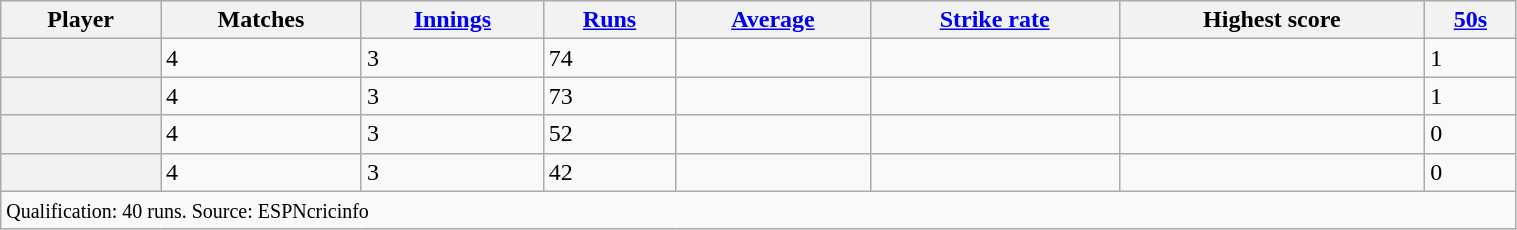<table class="wikitable sortable plainrowheaders" style="width:80%;">
<tr>
<th scope="col">Player</th>
<th scope="col">Matches</th>
<th scope="col"><a href='#'>Innings</a></th>
<th scope="col"><a href='#'>Runs</a></th>
<th scope="col"><a href='#'>Average</a></th>
<th scope="col"><a href='#'>Strike rate</a></th>
<th scope="col">Highest score</th>
<th scope="col"><a href='#'>50s</a></th>
</tr>
<tr>
<th scope="row"></th>
<td>4</td>
<td>3</td>
<td>74</td>
<td></td>
<td></td>
<td></td>
<td>1</td>
</tr>
<tr>
<th scope="row"></th>
<td>4</td>
<td>3</td>
<td>73</td>
<td></td>
<td></td>
<td></td>
<td>1</td>
</tr>
<tr>
<th scope="row"></th>
<td>4</td>
<td>3</td>
<td>52</td>
<td></td>
<td></td>
<td></td>
<td>0</td>
</tr>
<tr>
<th scope="row"></th>
<td>4</td>
<td>3</td>
<td>42</td>
<td></td>
<td></td>
<td></td>
<td>0</td>
</tr>
<tr class="sortbottom">
<td colspan="8"><small>Qualification: 40 runs. Source: ESPNcricinfo</small></td>
</tr>
</table>
